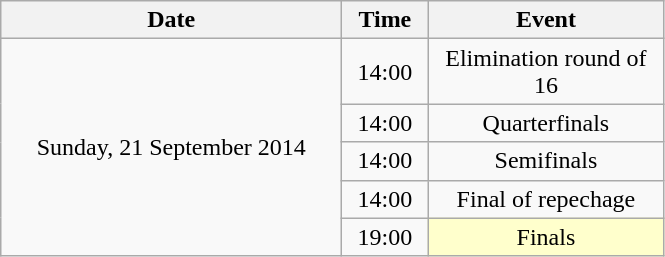<table class = "wikitable" style="text-align:center;">
<tr>
<th width=220>Date</th>
<th width=50>Time</th>
<th width=150>Event</th>
</tr>
<tr>
<td rowspan=5>Sunday, 21 September 2014</td>
<td>14:00</td>
<td>Elimination round of 16</td>
</tr>
<tr>
<td>14:00</td>
<td>Quarterfinals</td>
</tr>
<tr>
<td>14:00</td>
<td>Semifinals</td>
</tr>
<tr>
<td>14:00</td>
<td>Final of repechage</td>
</tr>
<tr>
<td>19:00</td>
<td bgcolor=ffffcc>Finals</td>
</tr>
</table>
